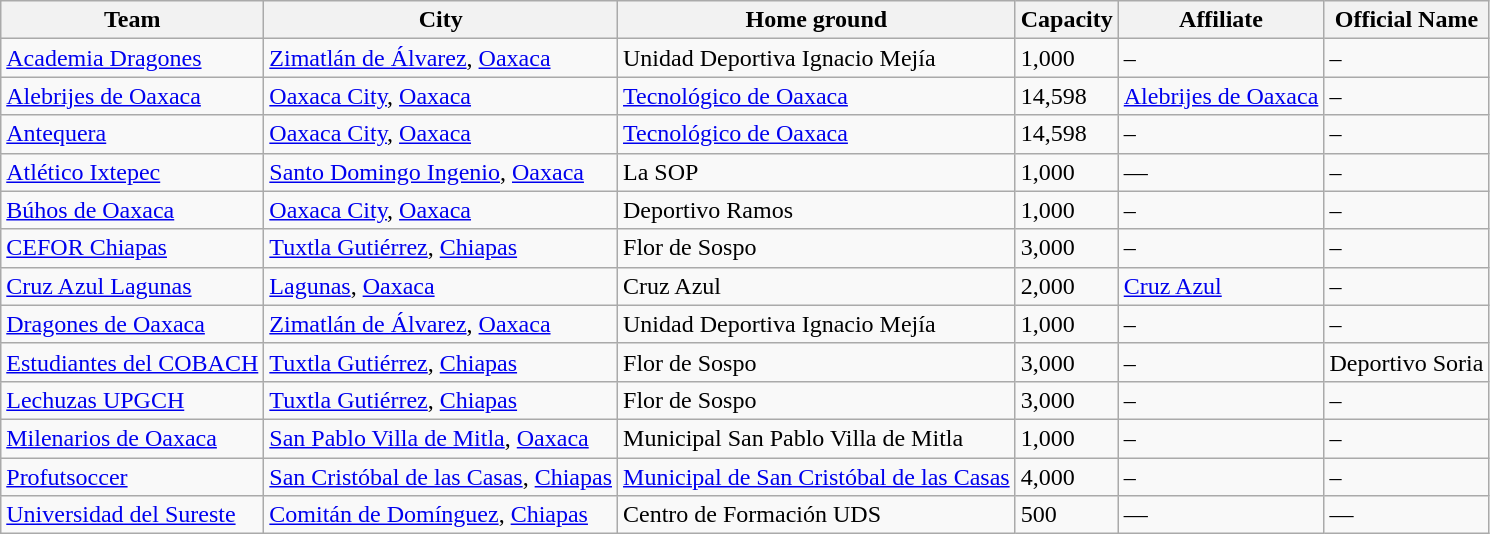<table class="wikitable sortable">
<tr>
<th>Team</th>
<th>City</th>
<th>Home ground</th>
<th>Capacity</th>
<th>Affiliate</th>
<th>Official Name</th>
</tr>
<tr>
<td><a href='#'>Academia Dragones</a></td>
<td><a href='#'>Zimatlán de Álvarez</a>, <a href='#'>Oaxaca</a></td>
<td>Unidad Deportiva Ignacio Mejía</td>
<td>1,000</td>
<td>–</td>
<td>–</td>
</tr>
<tr>
<td><a href='#'>Alebrijes de Oaxaca</a></td>
<td><a href='#'>Oaxaca City</a>, <a href='#'>Oaxaca</a></td>
<td><a href='#'>Tecnológico de Oaxaca</a></td>
<td>14,598</td>
<td><a href='#'>Alebrijes de Oaxaca</a></td>
<td>–</td>
</tr>
<tr>
<td><a href='#'>Antequera</a></td>
<td><a href='#'>Oaxaca City</a>, <a href='#'>Oaxaca</a></td>
<td><a href='#'>Tecnológico de Oaxaca</a></td>
<td>14,598</td>
<td>–</td>
<td>–</td>
</tr>
<tr>
<td><a href='#'>Atlético Ixtepec</a></td>
<td><a href='#'>Santo Domingo Ingenio</a>, <a href='#'>Oaxaca</a></td>
<td>La SOP</td>
<td>1,000</td>
<td>—</td>
<td>–</td>
</tr>
<tr>
<td><a href='#'>Búhos de Oaxaca</a></td>
<td><a href='#'>Oaxaca City</a>, <a href='#'>Oaxaca</a></td>
<td>Deportivo Ramos</td>
<td>1,000</td>
<td>–</td>
<td>–</td>
</tr>
<tr>
<td><a href='#'>CEFOR Chiapas</a></td>
<td><a href='#'>Tuxtla Gutiérrez</a>, <a href='#'>Chiapas</a></td>
<td>Flor de Sospo</td>
<td>3,000</td>
<td>–</td>
<td>–</td>
</tr>
<tr>
<td><a href='#'>Cruz Azul Lagunas</a></td>
<td><a href='#'>Lagunas</a>, <a href='#'>Oaxaca</a></td>
<td>Cruz Azul</td>
<td>2,000</td>
<td><a href='#'>Cruz Azul</a></td>
<td>–</td>
</tr>
<tr>
<td><a href='#'>Dragones de Oaxaca</a></td>
<td><a href='#'>Zimatlán de Álvarez</a>, <a href='#'>Oaxaca</a></td>
<td>Unidad Deportiva Ignacio Mejía</td>
<td>1,000</td>
<td>–</td>
<td>–</td>
</tr>
<tr>
<td><a href='#'>Estudiantes del COBACH</a></td>
<td><a href='#'>Tuxtla Gutiérrez</a>, <a href='#'>Chiapas</a></td>
<td>Flor de Sospo</td>
<td>3,000</td>
<td>–</td>
<td>Deportivo Soria</td>
</tr>
<tr>
<td><a href='#'>Lechuzas UPGCH</a></td>
<td><a href='#'>Tuxtla Gutiérrez</a>, <a href='#'>Chiapas</a></td>
<td>Flor de Sospo</td>
<td>3,000</td>
<td>–</td>
<td>–</td>
</tr>
<tr>
<td><a href='#'>Milenarios de Oaxaca</a></td>
<td><a href='#'>San Pablo Villa de Mitla</a>, <a href='#'>Oaxaca</a></td>
<td>Municipal San Pablo Villa de Mitla</td>
<td>1,000</td>
<td>–</td>
<td>–</td>
</tr>
<tr>
<td><a href='#'>Profutsoccer</a></td>
<td><a href='#'>San Cristóbal de las Casas</a>, <a href='#'>Chiapas</a></td>
<td><a href='#'>Municipal de San Cristóbal de las Casas</a></td>
<td>4,000</td>
<td>–</td>
<td>–</td>
</tr>
<tr>
<td><a href='#'>Universidad del Sureste</a></td>
<td><a href='#'>Comitán de Domínguez</a>, <a href='#'>Chiapas</a></td>
<td>Centro de Formación UDS</td>
<td>500</td>
<td>—</td>
<td>—</td>
</tr>
</table>
